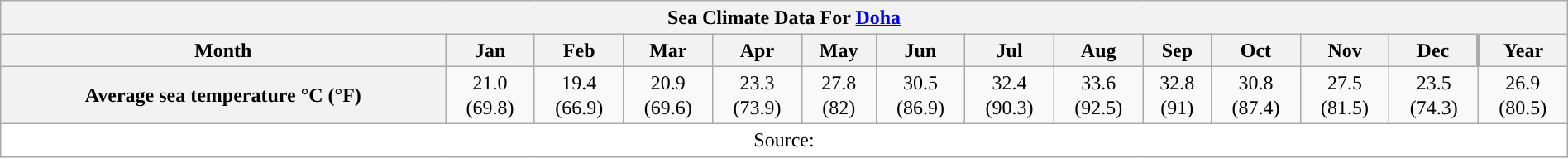<table style="width:100%;text-align:center;line-height:1.2em;margin-left:auto;margin-right:auto" class="wikitable">
<tr>
<th Colspan=14>Sea Climate Data For <a href='#'>Doha</a></th>
</tr>
<tr>
<th>Month</th>
<th>Jan</th>
<th>Feb</th>
<th>Mar</th>
<th>Apr</th>
<th>May</th>
<th>Jun</th>
<th>Jul</th>
<th>Aug</th>
<th>Sep</th>
<th>Oct</th>
<th>Nov</th>
<th>Dec</th>
<th style="border-left-width:medium">Year</th>
</tr>
<tr>
<th>Average sea temperature °C (°F)</th>
<td>21.0<br>(69.8)</td>
<td>19.4<br>(66.9)</td>
<td>20.9<br>(69.6)</td>
<td>23.3<br>(73.9)</td>
<td>27.8<br>(82)</td>
<td>30.5<br>(86.9)</td>
<td>32.4<br>(90.3)</td>
<td>33.6<br>(92.5)</td>
<td>32.8<br>(91)</td>
<td>30.8<br>(87.4)</td>
<td>27.5<br>(81.5)</td>
<td>23.5<br>(74.3)</td>
<td>26.9<br>(80.5)</td>
</tr>
<tr>
<th Colspan=14 style="background:#ffffff;font-weight:normal;font-size:100%;">Source:</th>
</tr>
</table>
